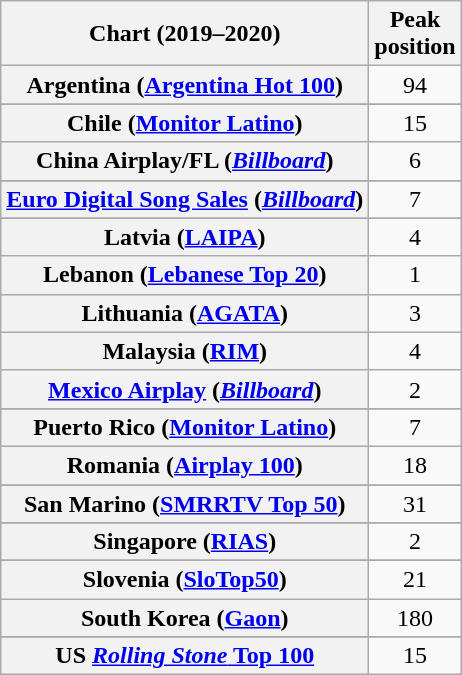<table class="wikitable sortable plainrowheaders" style="text-align:center">
<tr>
<th scope="col">Chart (2019–2020)</th>
<th scope="col">Peak<br>position</th>
</tr>
<tr>
<th scope="row">Argentina (<a href='#'>Argentina Hot 100</a>)</th>
<td>94</td>
</tr>
<tr>
</tr>
<tr>
</tr>
<tr>
</tr>
<tr>
</tr>
<tr>
</tr>
<tr>
</tr>
<tr>
</tr>
<tr>
</tr>
<tr>
<th scope="row">Chile (<a href='#'>Monitor Latino</a>)</th>
<td>15</td>
</tr>
<tr>
<th scope="row">China Airplay/FL (<em><a href='#'>Billboard</a></em>)</th>
<td>6</td>
</tr>
<tr>
</tr>
<tr>
</tr>
<tr>
<th scope="row"><a href='#'>Euro Digital Song Sales</a> (<em><a href='#'>Billboard</a></em>)</th>
<td>7</td>
</tr>
<tr>
</tr>
<tr>
</tr>
<tr>
</tr>
<tr>
</tr>
<tr>
</tr>
<tr>
</tr>
<tr>
</tr>
<tr>
<th scope="row">Latvia (<a href='#'>LAIPA</a>)</th>
<td>4</td>
</tr>
<tr>
<th scope="row">Lebanon (<a href='#'>Lebanese Top 20</a>)</th>
<td>1</td>
</tr>
<tr>
<th scope="row">Lithuania (<a href='#'>AGATA</a>)</th>
<td>3</td>
</tr>
<tr>
<th scope="row">Malaysia (<a href='#'>RIM</a>)</th>
<td>4</td>
</tr>
<tr>
<th scope="row"><a href='#'>Mexico Airplay</a> (<em><a href='#'>Billboard</a></em>)</th>
<td>2</td>
</tr>
<tr>
</tr>
<tr>
</tr>
<tr>
</tr>
<tr>
</tr>
<tr>
</tr>
<tr>
</tr>
<tr>
<th scope="row">Puerto Rico (<a href='#'>Monitor Latino</a>)</th>
<td>7</td>
</tr>
<tr>
<th scope="row">Romania (<a href='#'>Airplay 100</a>)</th>
<td>18</td>
</tr>
<tr>
</tr>
<tr>
<th scope="row">San Marino (<a href='#'>SMRRTV Top 50</a>)</th>
<td>31</td>
</tr>
<tr>
</tr>
<tr>
<th scope="row">Singapore (<a href='#'>RIAS</a>)</th>
<td>2</td>
</tr>
<tr>
</tr>
<tr>
<th scope="row">Slovenia (<a href='#'>SloTop50</a>)</th>
<td>21</td>
</tr>
<tr>
<th scope="row">South Korea (<a href='#'>Gaon</a>)</th>
<td>180</td>
</tr>
<tr>
</tr>
<tr>
</tr>
<tr>
</tr>
<tr>
</tr>
<tr>
</tr>
<tr>
</tr>
<tr>
</tr>
<tr>
</tr>
<tr>
</tr>
<tr>
<th scope="row">US <a href='#'><em>Rolling Stone</em> Top 100</a></th>
<td>15</td>
</tr>
</table>
